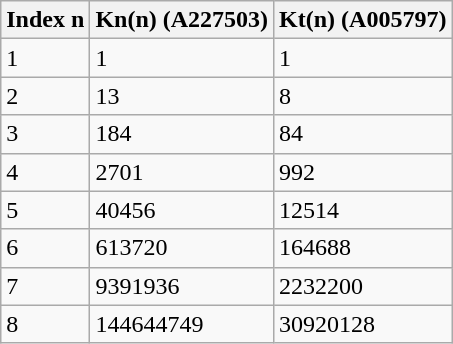<table class="wikitable">
<tr>
<th>Index n</th>
<th>Kn(n) (A227503)</th>
<th>Kt(n) (A005797)</th>
</tr>
<tr>
<td>1</td>
<td>1</td>
<td>1</td>
</tr>
<tr>
<td>2</td>
<td>13</td>
<td>8</td>
</tr>
<tr>
<td>3</td>
<td>184</td>
<td>84</td>
</tr>
<tr>
<td>4</td>
<td>2701</td>
<td>992</td>
</tr>
<tr>
<td>5</td>
<td>40456</td>
<td>12514</td>
</tr>
<tr>
<td>6</td>
<td>613720</td>
<td>164688</td>
</tr>
<tr>
<td>7</td>
<td>9391936</td>
<td>2232200</td>
</tr>
<tr>
<td>8</td>
<td>144644749</td>
<td>30920128</td>
</tr>
</table>
